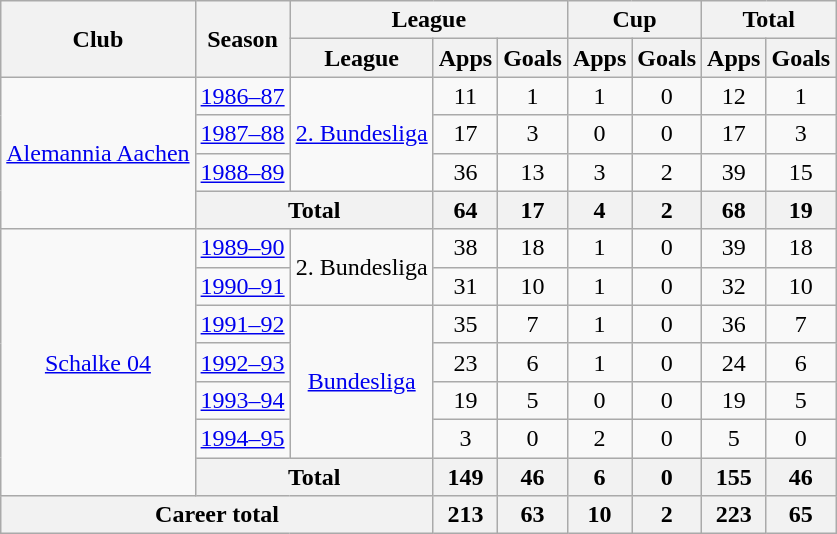<table class="wikitable" style="text-align:center">
<tr>
<th rowspan="2">Club</th>
<th rowspan="2">Season</th>
<th colspan="3">League</th>
<th colspan="2">Cup</th>
<th colspan="2">Total</th>
</tr>
<tr>
<th>League</th>
<th>Apps</th>
<th>Goals</th>
<th>Apps</th>
<th>Goals</th>
<th>Apps</th>
<th>Goals</th>
</tr>
<tr>
<td rowspan="4"><a href='#'>Alemannia Aachen</a></td>
<td><a href='#'>1986–87</a></td>
<td rowspan="3"><a href='#'>2. Bundesliga</a></td>
<td>11</td>
<td>1</td>
<td>1</td>
<td>0</td>
<td>12</td>
<td>1</td>
</tr>
<tr>
<td><a href='#'>1987–88</a></td>
<td>17</td>
<td>3</td>
<td>0</td>
<td>0</td>
<td>17</td>
<td>3</td>
</tr>
<tr>
<td><a href='#'>1988–89</a></td>
<td>36</td>
<td>13</td>
<td>3</td>
<td>2</td>
<td>39</td>
<td>15</td>
</tr>
<tr>
<th colspan="2">Total</th>
<th>64</th>
<th>17</th>
<th>4</th>
<th>2</th>
<th>68</th>
<th>19</th>
</tr>
<tr>
<td rowspan="7"><a href='#'>Schalke 04</a></td>
<td><a href='#'>1989–90</a></td>
<td rowspan="2">2. Bundesliga</td>
<td>38</td>
<td>18</td>
<td>1</td>
<td>0</td>
<td>39</td>
<td>18</td>
</tr>
<tr>
<td><a href='#'>1990–91</a></td>
<td>31</td>
<td>10</td>
<td>1</td>
<td>0</td>
<td>32</td>
<td>10</td>
</tr>
<tr>
<td><a href='#'>1991–92</a></td>
<td rowspan="4"><a href='#'>Bundesliga</a></td>
<td>35</td>
<td>7</td>
<td>1</td>
<td>0</td>
<td>36</td>
<td>7</td>
</tr>
<tr>
<td><a href='#'>1992–93</a></td>
<td>23</td>
<td>6</td>
<td>1</td>
<td>0</td>
<td>24</td>
<td>6</td>
</tr>
<tr>
<td><a href='#'>1993–94</a></td>
<td>19</td>
<td>5</td>
<td>0</td>
<td>0</td>
<td>19</td>
<td>5</td>
</tr>
<tr>
<td><a href='#'>1994–95</a></td>
<td>3</td>
<td>0</td>
<td>2</td>
<td>0</td>
<td>5</td>
<td>0</td>
</tr>
<tr>
<th colspan="2">Total</th>
<th>149</th>
<th>46</th>
<th>6</th>
<th>0</th>
<th>155</th>
<th>46</th>
</tr>
<tr>
<th colspan="3">Career total</th>
<th>213</th>
<th>63</th>
<th>10</th>
<th>2</th>
<th>223</th>
<th>65</th>
</tr>
</table>
